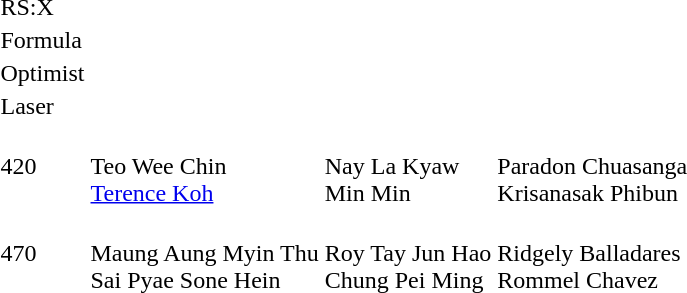<table>
<tr>
<td>RS:X</td>
<td></td>
<td nowrap></td>
<td nowrap></td>
</tr>
<tr>
<td>Formula</td>
<td></td>
<td></td>
<td></td>
</tr>
<tr>
<td>Optimist</td>
<td></td>
<td></td>
<td></td>
</tr>
<tr>
<td>Laser</td>
<td nowrap></td>
<td></td>
<td></td>
</tr>
<tr>
<td>420</td>
<td><br>Teo Wee Chin<br><a href='#'>Terence Koh</a></td>
<td><br>Nay La Kyaw<br>Min Min</td>
<td><br>Paradon Chuasanga<br>Krisanasak Phibun</td>
</tr>
<tr>
<td>470</td>
<td><br>Maung Aung Myin Thu<br>Sai Pyae Sone Hein</td>
<td><br>Roy Tay Jun Hao<br>Chung Pei Ming</td>
<td><br>Ridgely Balladares<br>Rommel Chavez</td>
</tr>
</table>
